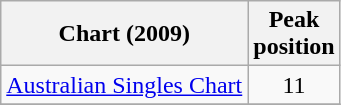<table class="wikitable">
<tr>
<th>Chart (2009)</th>
<th>Peak<br>position</th>
</tr>
<tr>
<td><a href='#'>Australian Singles Chart</a></td>
<td style="text-align:center;">11</td>
</tr>
<tr>
</tr>
</table>
